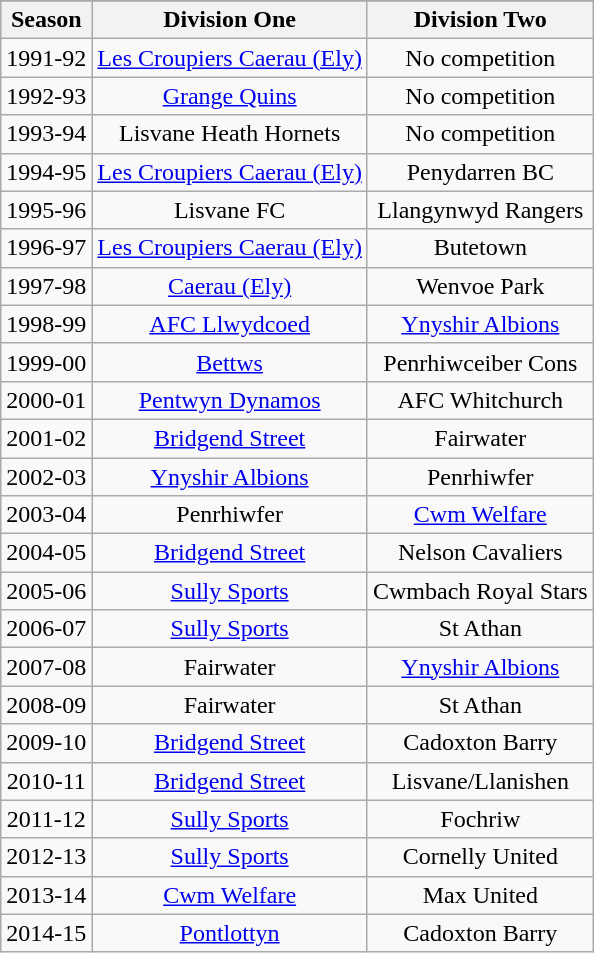<table class="wikitable" style="text-align: center">
<tr>
</tr>
<tr>
<th>Season</th>
<th>Division One</th>
<th>Division Two</th>
</tr>
<tr>
<td>1991-92</td>
<td><a href='#'>Les Croupiers Caerau (Ely)</a></td>
<td>No competition</td>
</tr>
<tr>
<td>1992-93</td>
<td><a href='#'>Grange Quins</a></td>
<td>No competition</td>
</tr>
<tr>
<td>1993-94</td>
<td>Lisvane Heath Hornets</td>
<td>No competition</td>
</tr>
<tr>
<td>1994-95</td>
<td><a href='#'>Les Croupiers Caerau (Ely)</a></td>
<td>Penydarren BC</td>
</tr>
<tr>
<td>1995-96</td>
<td>Lisvane FC</td>
<td>Llangynwyd Rangers</td>
</tr>
<tr>
<td>1996-97</td>
<td><a href='#'>Les Croupiers Caerau (Ely)</a></td>
<td>Butetown</td>
</tr>
<tr>
<td>1997-98</td>
<td><a href='#'>Caerau (Ely)</a></td>
<td>Wenvoe Park</td>
</tr>
<tr>
<td>1998-99</td>
<td><a href='#'>AFC Llwydcoed</a></td>
<td><a href='#'>Ynyshir Albions</a></td>
</tr>
<tr>
<td>1999-00</td>
<td><a href='#'>Bettws</a></td>
<td>Penrhiwceiber Cons</td>
</tr>
<tr>
<td>2000-01</td>
<td><a href='#'>Pentwyn Dynamos</a></td>
<td>AFC Whitchurch</td>
</tr>
<tr>
<td>2001-02</td>
<td><a href='#'>Bridgend Street</a></td>
<td>Fairwater</td>
</tr>
<tr>
<td>2002-03</td>
<td><a href='#'>Ynyshir Albions</a></td>
<td>Penrhiwfer</td>
</tr>
<tr>
<td>2003-04</td>
<td>Penrhiwfer</td>
<td><a href='#'>Cwm Welfare</a></td>
</tr>
<tr>
<td>2004-05</td>
<td><a href='#'>Bridgend Street</a></td>
<td>Nelson Cavaliers</td>
</tr>
<tr>
<td>2005-06</td>
<td><a href='#'>Sully Sports</a></td>
<td>Cwmbach Royal Stars</td>
</tr>
<tr>
<td>2006-07</td>
<td><a href='#'>Sully Sports</a></td>
<td>St Athan</td>
</tr>
<tr>
<td>2007-08</td>
<td>Fairwater</td>
<td><a href='#'>Ynyshir Albions</a></td>
</tr>
<tr>
<td>2008-09</td>
<td>Fairwater</td>
<td>St Athan</td>
</tr>
<tr>
<td>2009-10</td>
<td><a href='#'>Bridgend Street</a></td>
<td>Cadoxton Barry</td>
</tr>
<tr>
<td>2010-11</td>
<td><a href='#'>Bridgend Street</a></td>
<td>Lisvane/Llanishen</td>
</tr>
<tr>
<td>2011-12</td>
<td><a href='#'>Sully Sports</a></td>
<td>Fochriw</td>
</tr>
<tr>
<td>2012-13</td>
<td><a href='#'>Sully Sports</a></td>
<td>Cornelly United</td>
</tr>
<tr>
<td>2013-14</td>
<td><a href='#'>Cwm Welfare</a></td>
<td>Max United</td>
</tr>
<tr>
<td>2014-15</td>
<td><a href='#'>Pontlottyn</a></td>
<td>Cadoxton Barry</td>
</tr>
</table>
